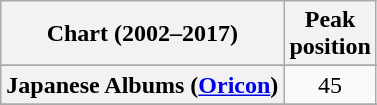<table class="wikitable sortable plainrowheaders" style="text-align:center">
<tr>
<th scope="col">Chart (2002–2017)</th>
<th scope="col">Peak<br>position</th>
</tr>
<tr>
</tr>
<tr>
</tr>
<tr>
</tr>
<tr>
</tr>
<tr>
</tr>
<tr>
</tr>
<tr>
</tr>
<tr>
</tr>
<tr>
</tr>
<tr>
</tr>
<tr>
</tr>
<tr>
<th scope="row">Japanese Albums (<a href='#'>Oricon</a>)</th>
<td>45</td>
</tr>
<tr>
</tr>
<tr>
</tr>
<tr>
</tr>
<tr>
</tr>
<tr>
</tr>
<tr>
</tr>
<tr>
</tr>
<tr>
</tr>
<tr>
</tr>
</table>
